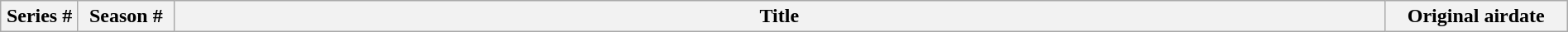<table class="wikitable plainrowheaders" style="width:100%;">
<tr>
<th width="55">Series #</th>
<th width="70">Season #</th>
<th>Title</th>
<th width="140">Original airdate<br>



































































































































































































</th>
</tr>
</table>
